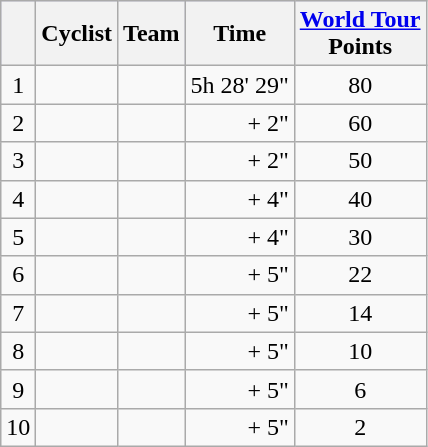<table class="wikitable">
<tr style="background:#ccccff;">
<th></th>
<th>Cyclist</th>
<th>Team</th>
<th>Time</th>
<th><a href='#'>World Tour</a> <br>Points</th>
</tr>
<tr>
<td align=center>1</td>
<td></td>
<td></td>
<td align=right>5h 28' 29"</td>
<td align=center>80</td>
</tr>
<tr>
<td align=center>2</td>
<td></td>
<td></td>
<td align=right>+ 2"</td>
<td align=center>60</td>
</tr>
<tr>
<td align=center>3</td>
<td></td>
<td></td>
<td align=right>+ 2"</td>
<td align=center>50</td>
</tr>
<tr>
<td align=center>4</td>
<td></td>
<td></td>
<td align=right>+ 4"</td>
<td align=center>40</td>
</tr>
<tr>
<td align=center>5</td>
<td></td>
<td></td>
<td align=right>+ 4"</td>
<td align=center>30</td>
</tr>
<tr>
<td align=center>6</td>
<td></td>
<td></td>
<td align=right>+ 5"</td>
<td align=center>22</td>
</tr>
<tr>
<td align=center>7</td>
<td></td>
<td></td>
<td align=right>+ 5"</td>
<td align=center>14</td>
</tr>
<tr>
<td align=center>8</td>
<td></td>
<td></td>
<td align=right>+ 5"</td>
<td align=center>10</td>
</tr>
<tr>
<td align=center>9</td>
<td></td>
<td></td>
<td align=right>+ 5"</td>
<td align=center>6</td>
</tr>
<tr>
<td align=center>10</td>
<td></td>
<td></td>
<td align=right>+ 5"</td>
<td align=center>2</td>
</tr>
</table>
